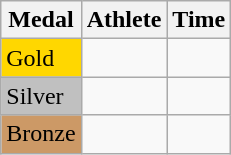<table class="wikitable">
<tr>
<th>Medal</th>
<th>Athlete</th>
<th>Time</th>
</tr>
<tr>
<td bgcolor="gold">Gold</td>
<td></td>
<td></td>
</tr>
<tr>
<td bgcolor="silver">Silver</td>
<td></td>
<td></td>
</tr>
<tr>
<td bgcolor="CC9966">Bronze</td>
<td></td>
<td></td>
</tr>
</table>
